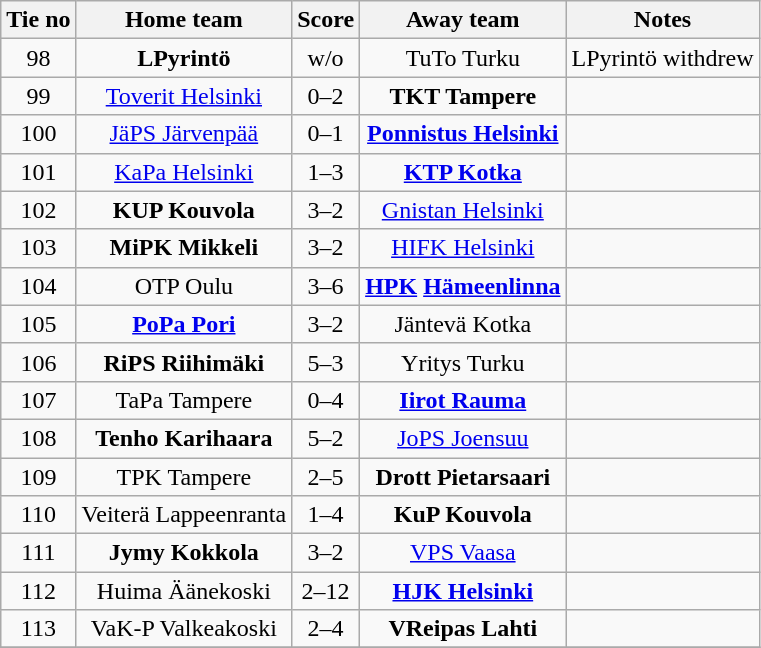<table class="wikitable" style="text-align:center">
<tr>
<th style= width="40px">Tie no</th>
<th style= width="150px">Home team</th>
<th style= width="60px">Score</th>
<th style= width="150px">Away team</th>
<th style= width="30px">Notes</th>
</tr>
<tr>
<td>98</td>
<td><strong>LPyrintö</strong></td>
<td>w/o</td>
<td>TuTo Turku</td>
<td>LPyrintö withdrew</td>
</tr>
<tr>
<td>99</td>
<td><a href='#'>Toverit Helsinki</a></td>
<td>0–2</td>
<td><strong>TKT Tampere</strong></td>
<td></td>
</tr>
<tr>
<td>100</td>
<td><a href='#'>JäPS Järvenpää</a></td>
<td>0–1</td>
<td><strong><a href='#'>Ponnistus Helsinki</a></strong></td>
<td></td>
</tr>
<tr>
<td>101</td>
<td><a href='#'>KaPa Helsinki</a></td>
<td>1–3</td>
<td><strong><a href='#'>KTP Kotka</a></strong></td>
<td></td>
</tr>
<tr>
<td>102</td>
<td><strong>KUP Kouvola</strong></td>
<td>3–2</td>
<td><a href='#'>Gnistan Helsinki</a></td>
<td></td>
</tr>
<tr>
<td>103</td>
<td><strong>MiPK Mikkeli</strong></td>
<td>3–2</td>
<td><a href='#'>HIFK Helsinki</a></td>
<td></td>
</tr>
<tr>
<td>104</td>
<td>OTP Oulu</td>
<td>3–6</td>
<td><strong><a href='#'>HPK</a> <a href='#'>Hämeenlinna</a></strong></td>
<td></td>
</tr>
<tr>
<td>105</td>
<td><strong><a href='#'>PoPa Pori</a></strong></td>
<td>3–2</td>
<td>Jäntevä Kotka</td>
<td></td>
</tr>
<tr>
<td>106</td>
<td><strong>RiPS Riihimäki</strong></td>
<td>5–3</td>
<td>Yritys Turku</td>
<td></td>
</tr>
<tr>
<td>107</td>
<td>TaPa Tampere</td>
<td>0–4</td>
<td><strong><a href='#'>Iirot Rauma</a></strong></td>
<td></td>
</tr>
<tr>
<td>108</td>
<td><strong>Tenho Karihaara</strong></td>
<td>5–2</td>
<td><a href='#'>JoPS Joensuu</a></td>
<td></td>
</tr>
<tr>
<td>109</td>
<td>TPK Tampere</td>
<td>2–5</td>
<td><strong>Drott Pietarsaari</strong></td>
<td></td>
</tr>
<tr>
<td>110</td>
<td>Veiterä Lappeenranta</td>
<td>1–4</td>
<td><strong>KuP Kouvola</strong></td>
<td></td>
</tr>
<tr>
<td>111</td>
<td><strong>Jymy Kokkola</strong></td>
<td>3–2</td>
<td><a href='#'>VPS Vaasa</a></td>
<td></td>
</tr>
<tr>
<td>112</td>
<td>Huima Äänekoski</td>
<td>2–12</td>
<td><strong><a href='#'>HJK Helsinki</a></strong></td>
<td></td>
</tr>
<tr>
<td>113</td>
<td>VaK-P Valkeakoski</td>
<td>2–4</td>
<td><strong>VReipas Lahti</strong></td>
<td></td>
</tr>
<tr>
</tr>
</table>
